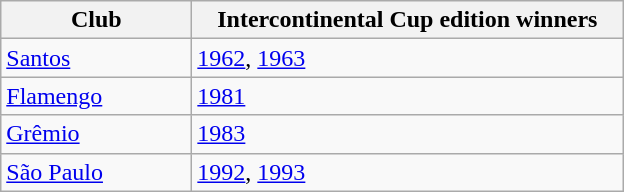<table class=wikitable>
<tr>
<th width=120>Club</th>
<th width=280>Intercontinental Cup edition winners</th>
</tr>
<tr>
<td><a href='#'>Santos</a></td>
<td><a href='#'>1962</a>, <a href='#'>1963</a></td>
</tr>
<tr>
<td><a href='#'>Flamengo</a></td>
<td><a href='#'>1981</a></td>
</tr>
<tr>
<td><a href='#'>Grêmio</a></td>
<td><a href='#'>1983</a></td>
</tr>
<tr>
<td><a href='#'>São Paulo</a></td>
<td><a href='#'>1992</a>, <a href='#'>1993</a></td>
</tr>
</table>
